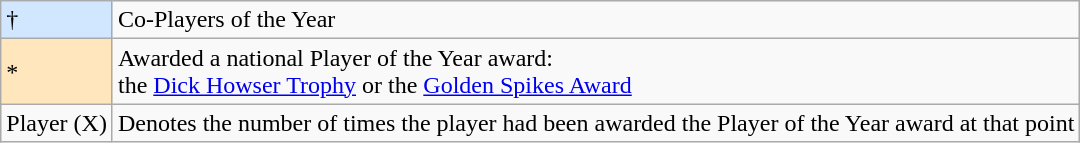<table class="wikitable">
<tr>
<td style="background-color:#D0E7FF;">†</td>
<td>Co-Players of the Year</td>
</tr>
<tr>
<td style="background-color:#FFE6BD">*</td>
<td>Awarded a national Player of the Year award: <br>the <a href='#'>Dick Howser Trophy</a> or the <a href='#'>Golden Spikes Award</a></td>
</tr>
<tr>
<td>Player (X)</td>
<td>Denotes the number of times the player had been awarded the Player of the Year award at that point</td>
</tr>
</table>
